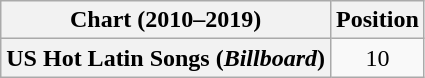<table class="wikitable plainrowheaders" style="text-align:center">
<tr>
<th scope="col">Chart (2010–2019)</th>
<th scope="col">Position</th>
</tr>
<tr>
<th scope="row">US Hot Latin Songs (<em>Billboard</em>)</th>
<td>10</td>
</tr>
</table>
